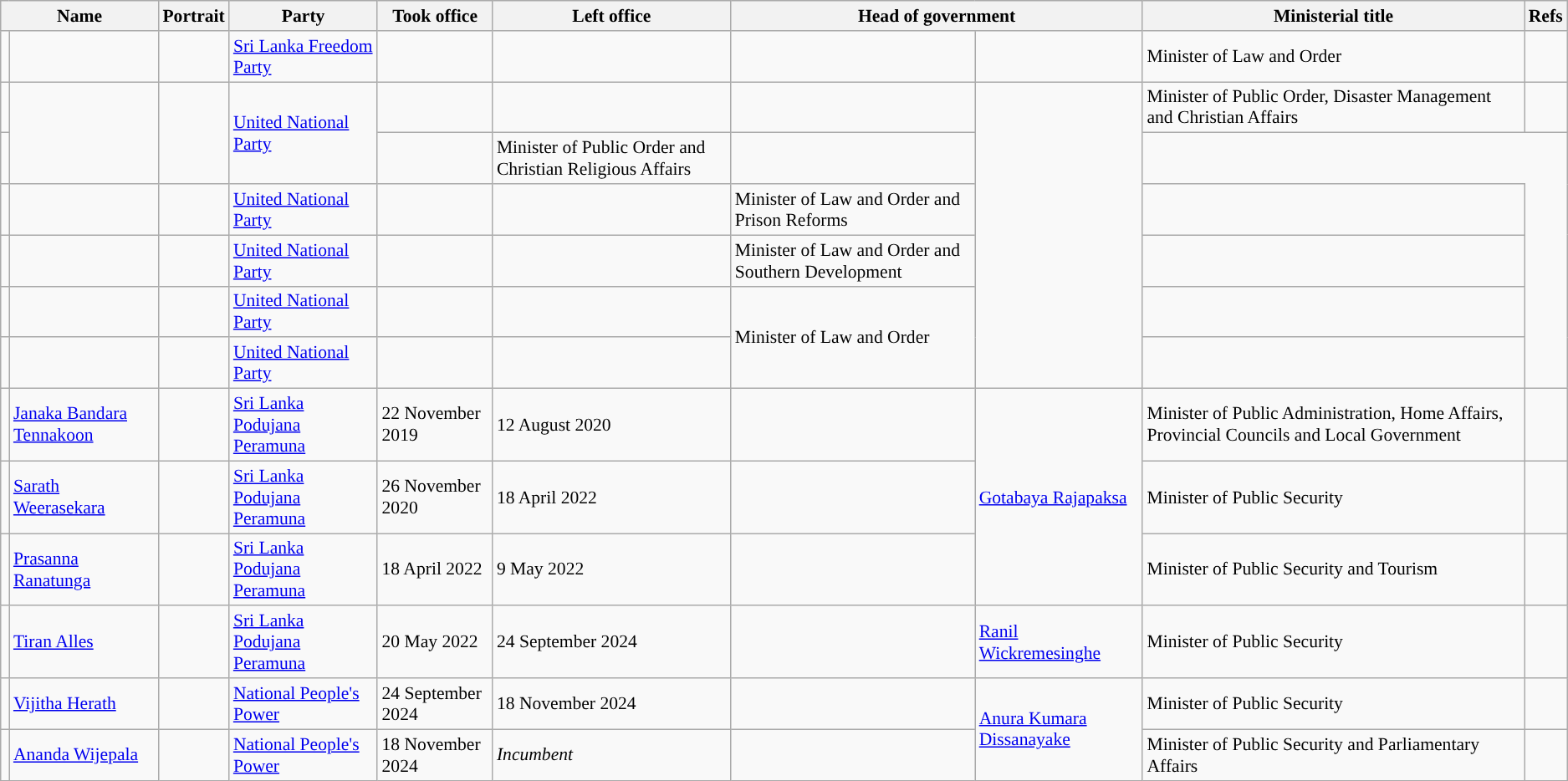<table class="wikitable plainrowheaders sortable" style="font-size:90%; text-align:left;">
<tr>
<th scope=col colspan="2">Name</th>
<th scope=col class=unsortable>Portrait</th>
<th scope=col>Party</th>
<th scope=col>Took office</th>
<th scope=col>Left office</th>
<th scope=col colspan="2">Head of government</th>
<th scope=col>Ministerial title</th>
<th scope=col class=unsortable>Refs</th>
</tr>
<tr>
<td !align="center" style="background:"></td>
<td></td>
<td align=center></td>
<td><a href='#'>Sri Lanka Freedom Party</a></td>
<td align=center></td>
<td align=center></td>
<td !align="center" style="background:"></td>
<td></td>
<td>Minister of Law and Order</td>
<td align=center></td>
</tr>
<tr>
<td !align="center" style="background:"></td>
<td rowspan=2></td>
<td rowspan=2></td>
<td rowspan=2><a href='#'>United National Party</a></td>
<td align=center></td>
<td align=center></td>
<td !align="center" style="background:"></td>
<td rowspan=6></td>
<td>Minister of Public Order, Disaster Management and Christian Affairs</td>
<td align=center></td>
</tr>
<tr>
<td align=center></td>
<td align=center></td>
<td>Minister of Public Order and Christian Religious Affairs</td>
<td align=center></td>
</tr>
<tr>
<td !align="center" style="background:"></td>
<td></td>
<td></td>
<td><a href='#'>United National Party</a></td>
<td align=center></td>
<td align=center></td>
<td>Minister of Law and Order and Prison Reforms</td>
<td align=center></td>
</tr>
<tr>
<td !align="center" style="background:"></td>
<td></td>
<td></td>
<td><a href='#'>United National Party</a></td>
<td align=center></td>
<td align=center></td>
<td>Minister of Law and Order and Southern Development</td>
<td align=center></td>
</tr>
<tr>
<td !align="center" style="background:"></td>
<td></td>
<td align=center></td>
<td><a href='#'>United National Party</a></td>
<td align=center></td>
<td align=center></td>
<td rowspan=2>Minister of Law and Order</td>
<td align=center></td>
</tr>
<tr>
<td !align="center" style="background:"></td>
<td></td>
<td align=center></td>
<td><a href='#'>United National Party</a></td>
<td align=center></td>
<td align=center></td>
<td align=center></td>
</tr>
<tr>
<td !align="center" style="background:"></td>
<td><a href='#'>Janaka Bandara Tennakoon</a></td>
<td></td>
<td><a href='#'>Sri Lanka Podujana Peramuna</a></td>
<td>22 November 2019</td>
<td>12 August 2020</td>
<td !align="center" style="background:"></td>
<td rowspan="3"><a href='#'>Gotabaya Rajapaksa</a></td>
<td>Minister of Public Administration, Home Affairs, Provincial Councils and Local Government</td>
<td></td>
</tr>
<tr>
<td !align="center" style="background:"></td>
<td><a href='#'>Sarath Weerasekara</a></td>
<td></td>
<td><a href='#'>Sri Lanka Podujana Peramuna</a></td>
<td>26 November 2020</td>
<td>18 April 2022</td>
<td !align="center" style="background:"></td>
<td>Minister of Public Security</td>
<td></td>
</tr>
<tr>
<td !align="center" style="background:"></td>
<td><a href='#'>Prasanna Ranatunga</a></td>
<td></td>
<td><a href='#'>Sri Lanka Podujana Peramuna</a></td>
<td>18 April 2022</td>
<td>9 May 2022</td>
<td !align="center" style="background:"></td>
<td>Minister of Public Security and Tourism</td>
<td></td>
</tr>
<tr>
<td !align="center" style="background:"></td>
<td><a href='#'>Tiran Alles</a></td>
<td></td>
<td><a href='#'>Sri Lanka Podujana Peramuna</a></td>
<td>20 May 2022</td>
<td>24 September 2024</td>
<td !align="center" style="background:"></td>
<td><a href='#'>Ranil Wickremesinghe</a></td>
<td>Minister of Public Security</td>
<td></td>
</tr>
<tr>
<td !align="center" style="background:"></td>
<td><a href='#'>Vijitha Herath</a></td>
<td></td>
<td><a href='#'>National People's Power</a></td>
<td>24 September 2024</td>
<td>18 November 2024</td>
<td !align="center" style="background:"></td>
<td rowspan="2"><a href='#'>Anura Kumara Dissanayake</a></td>
<td>Minister of Public Security</td>
<td></td>
</tr>
<tr>
<td !align="center" style="background:"></td>
<td><a href='#'>Ananda Wijepala</a></td>
<td></td>
<td><a href='#'>National People's Power</a></td>
<td>18 November 2024</td>
<td><em>Incumbent</em></td>
<td !align="center" style="background:"></td>
<td>Minister of Public Security and Parliamentary Affairs</td>
<td></td>
</tr>
</table>
